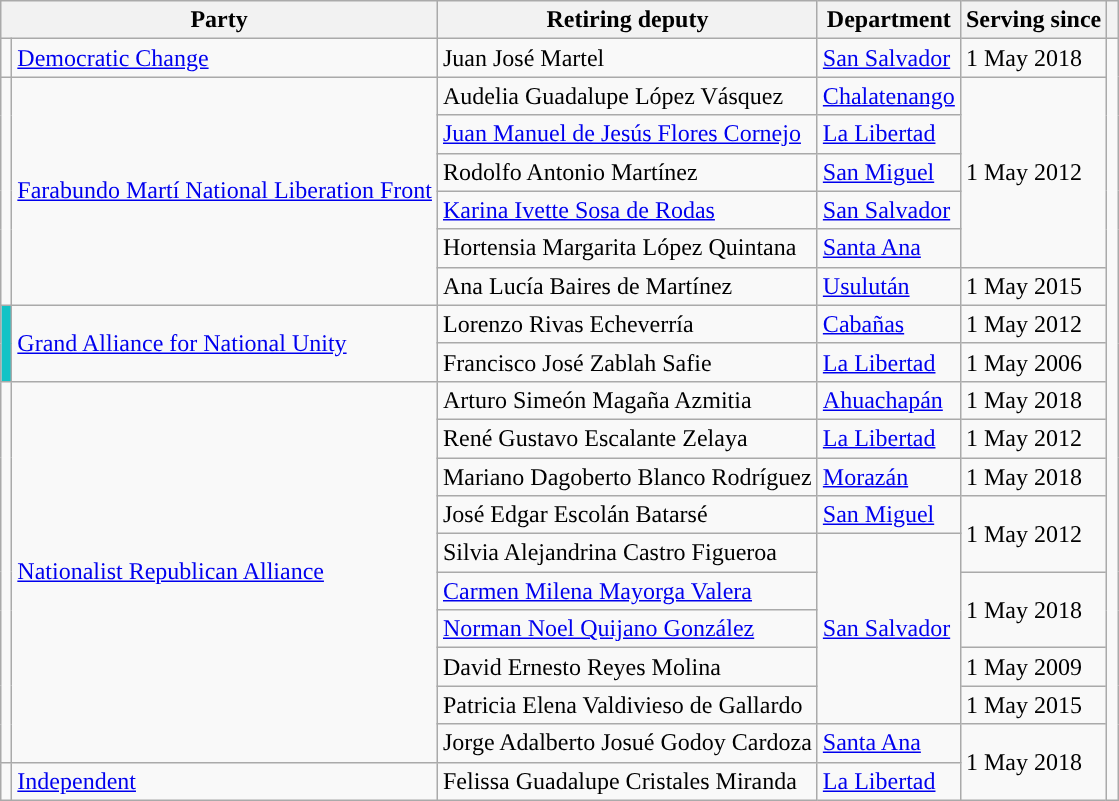<table class="wikitable sortable">
<tr>
<th colspan="2">Party</th>
<th>Retiring deputy</th>
<th>Department</th>
<th>Serving since</th>
<th class="unsortable"></th>
</tr>
<tr>
<td style="background-color:"></td>
<td><a href='#'>Democratic Change</a></td>
<td data-sort-value="Martel, Juan Jose">Juan José Martel</td>
<td data-sort-value="San Salvador"><a href='#'>San Salvador</a></td>
<td data-sort-value="2018-05-01">1 May 2018</td>
<td rowspan="20" style="text-align:center"></td>
</tr>
<tr>
<td rowspan="6" style="background-color:"></td>
<td rowspan="6"><a href='#'>Farabundo Martí National Liberation Front</a></td>
<td data-sort-value="Lopez Vasquez, Audelia Guadalupe">Audelia Guadalupe López Vásquez</td>
<td data-sort-value="Chalatenango"><a href='#'>Chalatenango</a></td>
<td rowspan="5" data-sort-value="2012-05-01">1 May 2012</td>
</tr>
<tr>
<td data-sort-value="Flores Cornejo, Juan Manuel de Jesus"><a href='#'>Juan Manuel de Jesús Flores Cornejo</a></td>
<td data-sort-value="La Libertad"><a href='#'>La Libertad</a></td>
</tr>
<tr>
<td data-sort-value="Martinez, Rodolfo Antonio">Rodolfo Antonio Martínez</td>
<td data-sort-value="San Miguel"><a href='#'>San Miguel</a></td>
</tr>
<tr>
<td data-sort-value="Sosa de Rodas, Karina Ivette"><a href='#'>Karina Ivette Sosa de Rodas</a></td>
<td data-sort-value="San Salvador"><a href='#'>San Salvador</a></td>
</tr>
<tr>
<td data-sort-value="Lopez Quintana, Hortensia Margarita">Hortensia Margarita López Quintana</td>
<td data-sort-value="Santa Ana"><a href='#'>Santa Ana</a></td>
</tr>
<tr>
<td data-sort-value="Baires de Martinez, Ana Lucia">Ana Lucía Baires de Martínez</td>
<td data-sort-value="Usulutan"><a href='#'>Usulután</a></td>
<td data-sort-value="2015-05-01">1 May 2015</td>
</tr>
<tr>
<td rowspan="2" style="background-color:#13C3C6"></td>
<td rowspan="2"><a href='#'>Grand Alliance for National Unity</a></td>
<td data-sort-value="Zablah Safie, Francisco Jose">Lorenzo Rivas Echeverría</td>
<td data-sort-value="Cabanas"><a href='#'>Cabañas</a></td>
<td data-sort-value="2012-05-01">1 May 2012</td>
</tr>
<tr>
<td data-sort-value="Zablah Safie, Francisco Jose">Francisco José Zablah Safie</td>
<td data-sort-value="La Libertad"><a href='#'>La Libertad</a></td>
<td data-sort-value="2006-05-01">1 May 2006</td>
</tr>
<tr>
<td rowspan="10" style="background-color:"></td>
<td rowspan="10"><a href='#'>Nationalist Republican Alliance</a></td>
<td data-sort-value="Magana Azmitia, Arturo Simeon">Arturo Simeón Magaña Azmitia</td>
<td data-sort-value="Ahuachapan"><a href='#'>Ahuachapán</a></td>
<td data-sort-value="2018-05-01">1 May 2018</td>
</tr>
<tr>
<td data-sort-value="Escalante Zelaya, Rene Gustavo">René Gustavo Escalante Zelaya</td>
<td data-sort-value="La Libertad"><a href='#'>La Libertad</a></td>
<td data-sort-value="2012-05-01">1 May 2012</td>
</tr>
<tr>
<td data-sort-value="Blanco Rodriguez, Mariano Dagoberto">Mariano Dagoberto Blanco Rodríguez</td>
<td data-sort-value="Morazán"><a href='#'>Morazán</a></td>
<td data-sort-value="2018-05-01">1 May 2018</td>
</tr>
<tr>
<td data-sort-value="Escalon Batarse, Jose Edgar">José Edgar Escolán Batarsé</td>
<td data-sort-value="San Miguel"><a href='#'>San Miguel</a></td>
<td rowspan="2" data-sort-value="2012-05-01">1 May 2012</td>
</tr>
<tr>
<td data-sort-value="Castro Figueroa, Silvia Alejandrina">Silvia Alejandrina Castro Figueroa</td>
<td rowspan="5" data-sort-value="San Salvador"><a href='#'>San Salvador</a></td>
</tr>
<tr>
<td data-sort-value="Mayorga Valera, Carmen Milena"><a href='#'>Carmen Milena Mayorga Valera</a></td>
<td rowspan="2" data-sort-value="2018-05-01">1 May 2018</td>
</tr>
<tr>
<td data-sort-value="Quijano Gonzalez, Norman Noel"><a href='#'>Norman Noel Quijano González</a></td>
</tr>
<tr>
<td data-sort-value="Reyes Molina, David Ernesto">David Ernesto Reyes Molina</td>
<td data-sort-value="2009-05-01">1 May 2009</td>
</tr>
<tr>
<td data-sort-value="Valdivieso de Gallardo, Patricia Elena">Patricia Elena Valdivieso de Gallardo</td>
<td data-sort-value="2015-05-01">1 May 2015</td>
</tr>
<tr>
<td data-sort-value="Godoy Cardoza, Jorge Adalberto Josue">Jorge Adalberto Josué Godoy Cardoza</td>
<td data-sort-value="Santa Ana"><a href='#'>Santa Ana</a></td>
<td rowspan="2" data-sort-value="2018-05-01">1 May 2018</td>
</tr>
<tr>
<td style="background-color:"></td>
<td><a href='#'>Independent</a></td>
<td data-sort-value="Cristales Miranda, Felissa Guadalupe">Felissa Guadalupe Cristales Miranda</td>
<td data-sort-value="La Libertad"><a href='#'>La Libertad</a></td>
</tr>
</table>
